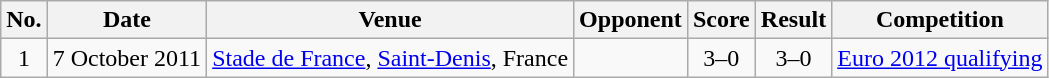<table class="wikitable sortable">
<tr>
<th scope="col">No.</th>
<th scope="col">Date</th>
<th scope="col">Venue</th>
<th scope="col">Opponent</th>
<th scope="col">Score</th>
<th scope="col">Result</th>
<th scope="col">Competition</th>
</tr>
<tr>
<td align="center">1</td>
<td>7 October 2011</td>
<td><a href='#'>Stade de France</a>, <a href='#'>Saint-Denis</a>, France</td>
<td></td>
<td align="center">3–0</td>
<td align="center">3–0</td>
<td><a href='#'>Euro 2012 qualifying</a></td>
</tr>
</table>
